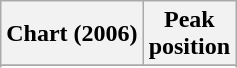<table class="wikitable sortable plainrowheaders">
<tr>
<th>Chart (2006)</th>
<th>Peak<br>position</th>
</tr>
<tr>
</tr>
<tr>
</tr>
<tr>
</tr>
</table>
